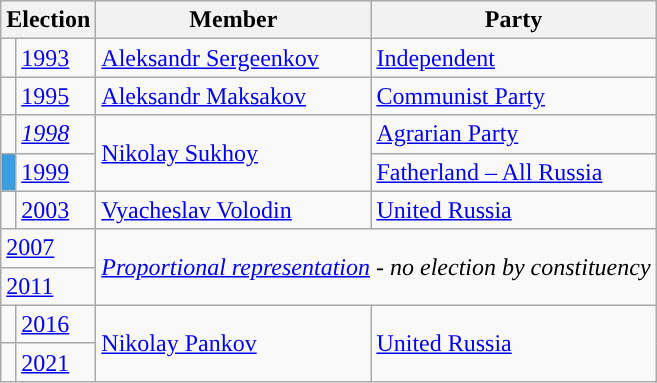<table class="wikitable">
<tr>
<th colspan="2">Election</th>
<th>Member</th>
<th>Party</th>
</tr>
<tr>
<td style="background-color: "></td>
<td><a href='#'>1993</a></td>
<td><a href='#'>Aleksandr Sergeenkov</a></td>
<td><a href='#'>Independent</a></td>
</tr>
<tr>
<td style="background-color: "></td>
<td><a href='#'>1995</a></td>
<td><a href='#'>Aleksandr Maksakov</a></td>
<td><a href='#'>Communist Party</a></td>
</tr>
<tr>
<td style="background-color:"></td>
<td><em><a href='#'>1998</a></em></td>
<td rowspan=2><a href='#'>Nikolay Sukhoy</a></td>
<td><a href='#'>Agrarian Party</a></td>
</tr>
<tr>
<td style="background-color:#3B9EDF"></td>
<td><a href='#'>1999</a></td>
<td><a href='#'>Fatherland – All Russia</a></td>
</tr>
<tr>
<td style="background-color: "></td>
<td><a href='#'>2003</a></td>
<td><a href='#'>Vyacheslav Volodin</a></td>
<td><a href='#'>United Russia</a></td>
</tr>
<tr>
<td colspan=2><a href='#'>2007</a></td>
<td colspan=2 rowspan=2><em><a href='#'>Proportional representation</a> - no election by constituency</em></td>
</tr>
<tr>
<td colspan=2><a href='#'>2011</a></td>
</tr>
<tr>
<td style="background-color: "></td>
<td><a href='#'>2016</a></td>
<td rowspan=2><a href='#'>Nikolay Pankov</a></td>
<td rowspan=2><a href='#'>United Russia</a></td>
</tr>
<tr>
<td style="background-color: "></td>
<td><a href='#'>2021</a></td>
</tr>
</table>
